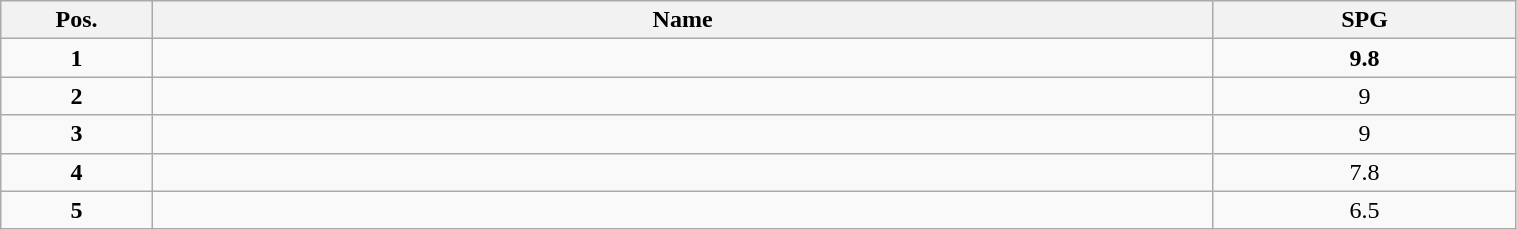<table class="wikitable" style="width:80%;">
<tr>
<th style="width:10%;">Pos.</th>
<th style="width:70%;">Name</th>
<th style="width:20%;">SPG</th>
</tr>
<tr>
<td align=center><strong>1</strong></td>
<td><strong></strong></td>
<td align=center><strong>9.8</strong></td>
</tr>
<tr>
<td align=center><strong>2</strong></td>
<td></td>
<td align=center>9</td>
</tr>
<tr>
<td align=center><strong>3</strong></td>
<td></td>
<td align=center>9</td>
</tr>
<tr>
<td align=center><strong>4</strong></td>
<td></td>
<td align=center>7.8</td>
</tr>
<tr>
<td align=center><strong>5</strong></td>
<td></td>
<td align=center>6.5</td>
</tr>
</table>
